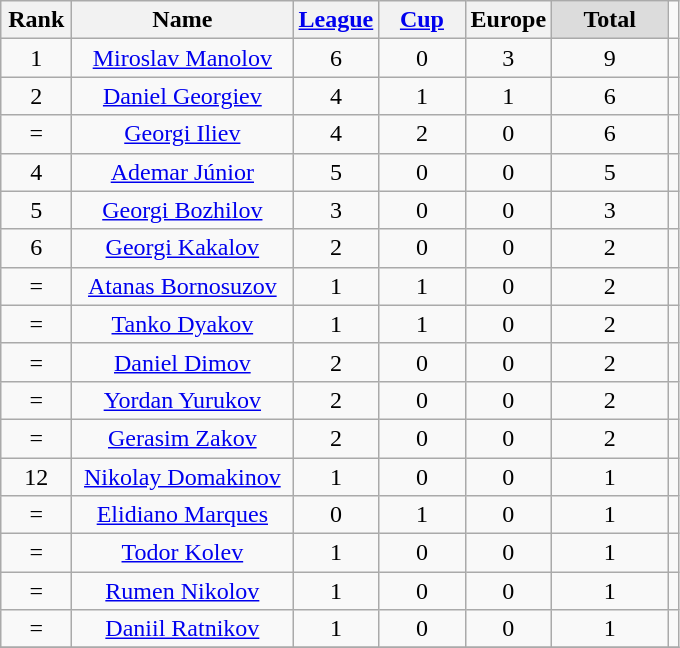<table class="wikitable" style="text-align: center;">
<tr>
<th width=40>Rank</th>
<th width=140>Name</th>
<th width=50><a href='#'>League</a></th>
<th width=50><a href='#'>Cup</a></th>
<th width=50>Europe</th>
<th width=70 style="background: #DCDCDC">Total</th>
</tr>
<tr>
<td>1</td>
<td><a href='#'>Miroslav Manolov</a></td>
<td>6</td>
<td>0</td>
<td>3</td>
<td>9</td>
<td></td>
</tr>
<tr>
<td>2</td>
<td><a href='#'>Daniel Georgiev</a></td>
<td>4</td>
<td>1</td>
<td>1</td>
<td>6</td>
<td></td>
</tr>
<tr>
<td>=</td>
<td><a href='#'>Georgi Iliev</a></td>
<td>4</td>
<td>2</td>
<td>0</td>
<td>6</td>
<td></td>
</tr>
<tr>
<td>4</td>
<td><a href='#'>Ademar Júnior</a></td>
<td>5</td>
<td>0</td>
<td>0</td>
<td>5</td>
<td></td>
</tr>
<tr>
<td>5</td>
<td><a href='#'>Georgi Bozhilov</a></td>
<td>3</td>
<td>0</td>
<td>0</td>
<td>3</td>
<td></td>
</tr>
<tr>
<td>6</td>
<td><a href='#'>Georgi Kakalov</a></td>
<td>2</td>
<td>0</td>
<td>0</td>
<td>2</td>
<td></td>
</tr>
<tr>
<td>=</td>
<td><a href='#'>Atanas Bornosuzov</a></td>
<td>1</td>
<td>1</td>
<td>0</td>
<td>2</td>
<td></td>
</tr>
<tr>
<td>=</td>
<td><a href='#'>Tanko Dyakov</a></td>
<td>1</td>
<td>1</td>
<td>0</td>
<td>2</td>
<td></td>
</tr>
<tr>
<td>=</td>
<td><a href='#'>Daniel Dimov</a></td>
<td>2</td>
<td>0</td>
<td>0</td>
<td>2</td>
<td></td>
</tr>
<tr>
<td>=</td>
<td><a href='#'>Yordan Yurukov</a></td>
<td>2</td>
<td>0</td>
<td>0</td>
<td>2</td>
<td></td>
</tr>
<tr>
<td>=</td>
<td><a href='#'>Gerasim Zakov</a></td>
<td>2</td>
<td>0</td>
<td>0</td>
<td>2</td>
<td></td>
</tr>
<tr>
<td>12</td>
<td><a href='#'>Nikolay Domakinov</a></td>
<td>1</td>
<td>0</td>
<td>0</td>
<td>1</td>
<td></td>
</tr>
<tr>
<td>=</td>
<td><a href='#'>Elidiano Marques</a></td>
<td>0</td>
<td>1</td>
<td>0</td>
<td>1</td>
<td></td>
</tr>
<tr>
<td>=</td>
<td><a href='#'>Todor Kolev</a></td>
<td>1</td>
<td>0</td>
<td>0</td>
<td>1</td>
<td></td>
</tr>
<tr>
<td>=</td>
<td><a href='#'>Rumen Nikolov</a></td>
<td>1</td>
<td>0</td>
<td>0</td>
<td>1</td>
<td></td>
</tr>
<tr>
<td>=</td>
<td><a href='#'>Daniil Ratnikov</a></td>
<td>1</td>
<td>0</td>
<td>0</td>
<td>1</td>
<td></td>
</tr>
<tr>
</tr>
</table>
